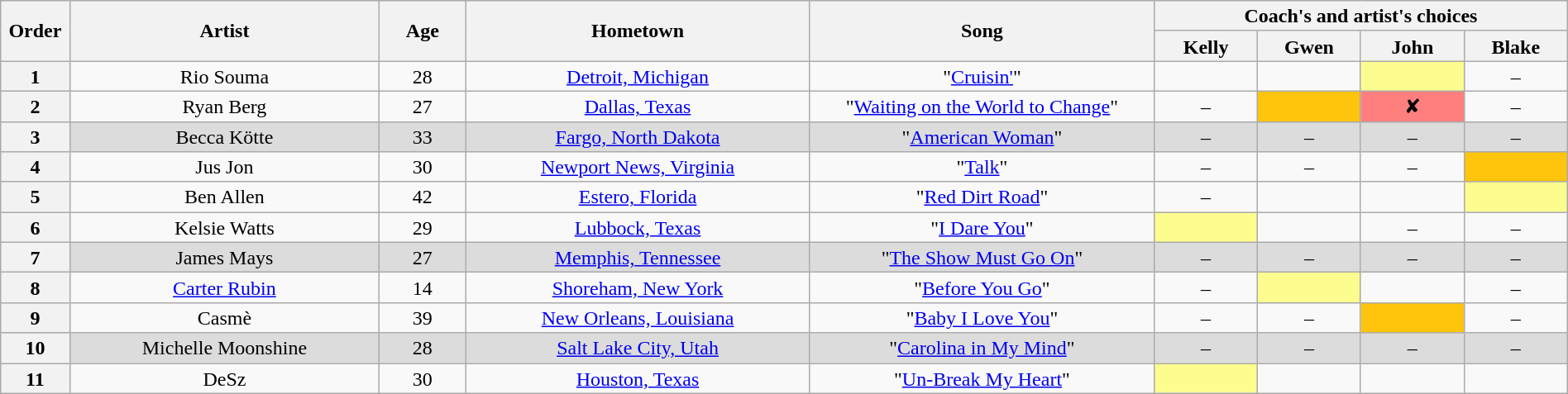<table class="wikitable" style="text-align:center; line-height:17px; width:100%">
<tr>
<th scope="col" rowspan="2" style="width:04%">Order</th>
<th scope="col" rowspan="2" style="width:18%">Artist</th>
<th scope="col" rowspan="2" style="width:05%">Age</th>
<th scope="col" rowspan="2" style="width:20%">Hometown</th>
<th scope="col" rowspan="2" style="width:20%">Song</th>
<th scope="col" colspan="4" style="width:24%">Coach's and artist's choices</th>
</tr>
<tr>
<th style="width:06%">Kelly</th>
<th style="width:06%">Gwen</th>
<th style="width:06%">John</th>
<th style="width:06%">Blake</th>
</tr>
<tr>
<th scope="row">1</th>
<td>Rio Souma</td>
<td>28</td>
<td><a href='#'>Detroit, Michigan</a></td>
<td>"<a href='#'>Cruisin'</a>"</td>
<td><em></em></td>
<td><em></em></td>
<td bgcolor="#fdfc8f"><em></em></td>
<td>–</td>
</tr>
<tr>
<th scope="row">2</th>
<td>Ryan Berg</td>
<td>27</td>
<td><a href='#'>Dallas, Texas</a></td>
<td>"<a href='#'>Waiting on the World to Change</a>"</td>
<td>–</td>
<td bgcolor="#FFC40C"><em></em></td>
<td style="background:#FF7F7F">✘</td>
<td>–</td>
</tr>
<tr style="background:#DCDCDC">
<th scope="row">3</th>
<td>Becca Kötte</td>
<td>33</td>
<td><a href='#'>Fargo, North Dakota</a></td>
<td>"<a href='#'>American Woman</a>"</td>
<td>–</td>
<td>–</td>
<td>–</td>
<td>–</td>
</tr>
<tr>
<th scope="row">4</th>
<td>Jus Jon</td>
<td>30</td>
<td><a href='#'>Newport News, Virginia</a></td>
<td>"<a href='#'>Talk</a>"</td>
<td>–</td>
<td>–</td>
<td>–</td>
<td bgcolor="#FFC40C"><em></em></td>
</tr>
<tr>
<th scope="row">5</th>
<td>Ben Allen</td>
<td>42</td>
<td><a href='#'>Estero, Florida</a></td>
<td>"<a href='#'>Red Dirt Road</a>"</td>
<td>–</td>
<td><em></em></td>
<td><em></em></td>
<td bgcolor="#fdfc8f"><em></em></td>
</tr>
<tr>
<th scope="row">6</th>
<td>Kelsie Watts</td>
<td>29</td>
<td><a href='#'>Lubbock, Texas</a></td>
<td>"<a href='#'>I Dare You</a>"</td>
<td bgcolor="#fdfc8f"><em></em></td>
<td><em></em></td>
<td>–</td>
<td>–</td>
</tr>
<tr style="background:#DCDCDC">
<th scope="row">7</th>
<td>James Mays</td>
<td>27</td>
<td><a href='#'>Memphis, Tennessee</a></td>
<td>"<a href='#'>The Show Must Go On</a>"</td>
<td>–</td>
<td>–</td>
<td>–</td>
<td>–</td>
</tr>
<tr>
<th scope="row">8</th>
<td><a href='#'>Carter Rubin</a></td>
<td>14</td>
<td><a href='#'>Shoreham, New York</a></td>
<td>"<a href='#'>Before You Go</a>"</td>
<td>–</td>
<td bgcolor="#fdfc8f"><em></em></td>
<td><em></em></td>
<td>–</td>
</tr>
<tr>
<th scope="row">9</th>
<td>Casmè</td>
<td>39</td>
<td><a href='#'>New Orleans, Louisiana</a></td>
<td>"<a href='#'>Baby I Love You</a>"</td>
<td>–</td>
<td>–</td>
<td bgcolor="#FFC40C"><em></em></td>
<td>–</td>
</tr>
<tr style="background:#DCDCDC">
<th scope="row">10</th>
<td>Michelle Moonshine</td>
<td>28</td>
<td><a href='#'>Salt Lake City, Utah</a></td>
<td>"<a href='#'>Carolina in My Mind</a>"</td>
<td>–</td>
<td>–</td>
<td>–</td>
<td>–</td>
</tr>
<tr>
<th scope="row">11</th>
<td>DeSz</td>
<td>30</td>
<td><a href='#'>Houston, Texas</a></td>
<td>"<a href='#'>Un-Break My Heart</a>"</td>
<td bgcolor="#fdfc8f"><em></em></td>
<td><em></em></td>
<td><em></em></td>
<td><em></em></td>
</tr>
</table>
